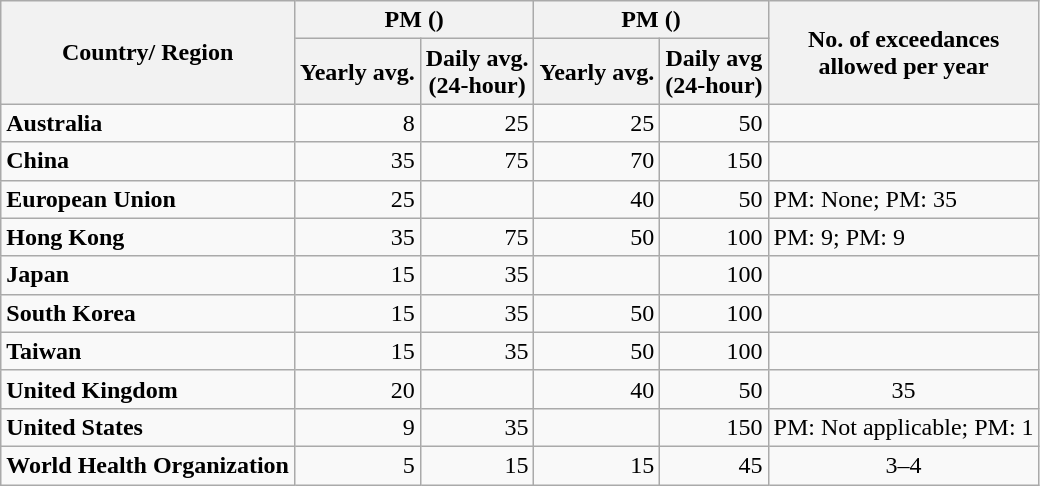<table class="wikitable sortable">
<tr>
<th rowspan="2">Country/ Region</th>
<th ! colspan="2">PM ()</th>
<th ! colspan="2">PM ()</th>
<th ! rowspan="2">No. of exceedances<br>allowed per year</th>
</tr>
<tr>
<th>Yearly avg.</th>
<th>Daily avg.<br>(24-hour)</th>
<th>Yearly avg.</th>
<th>Daily avg<br>(24-hour)</th>
</tr>
<tr>
<td><strong>Australia</strong> </td>
<td style="text-align:right">8</td>
<td style="text-align:right">25</td>
<td style="text-align:right">25</td>
<td style="text-align:right">50</td>
<td></td>
</tr>
<tr>
<td><strong>China</strong> </td>
<td style="text-align:right">35</td>
<td style="text-align:right">75</td>
<td style="text-align:right">70</td>
<td style="text-align:right">150</td>
<td></td>
</tr>
<tr>
<td><strong>European Union</strong> </td>
<td style="text-align:right">25</td>
<td></td>
<td style="text-align:right">40</td>
<td style="text-align:right">50</td>
<td>PM: None; PM: 35</td>
</tr>
<tr>
<td><strong>Hong Kong</strong> </td>
<td style="text-align:right">35</td>
<td style="text-align:right">75</td>
<td style="text-align:right">50</td>
<td style="text-align:right">100</td>
<td>PM: 9; PM: 9</td>
</tr>
<tr>
<td><strong>Japan</strong> </td>
<td style="text-align:right">15</td>
<td style="text-align:right">35</td>
<td></td>
<td style="text-align:right">100</td>
<td></td>
</tr>
<tr>
<td><strong>South Korea</strong> </td>
<td style="text-align:right">15</td>
<td style="text-align:right">35</td>
<td style="text-align:right">50</td>
<td style="text-align:right">100</td>
<td></td>
</tr>
<tr>
<td><strong>Taiwan</strong> </td>
<td style="text-align:right">15</td>
<td style="text-align:right">35</td>
<td style="text-align:right">50</td>
<td style="text-align:right">100</td>
<td></td>
</tr>
<tr>
<td><strong>United Kingdom</strong> </td>
<td style="text-align:right">20</td>
<td style="text-align:right"></td>
<td style="text-align:right">40</td>
<td style="text-align:right">50</td>
<td style="text-align:center">35</td>
</tr>
<tr>
<td><strong>United States</strong> </td>
<td style="text-align:right">9</td>
<td style="text-align:right">35</td>
<td></td>
<td style="text-align:right">150</td>
<td>PM: Not applicable; PM: 1</td>
</tr>
<tr>
<td><strong>World Health Organization</strong> </td>
<td style="text-align:right">5</td>
<td style="text-align:right">15</td>
<td style="text-align:right">15</td>
<td style="text-align:right">45</td>
<td style="text-align:center">3–4</td>
</tr>
</table>
